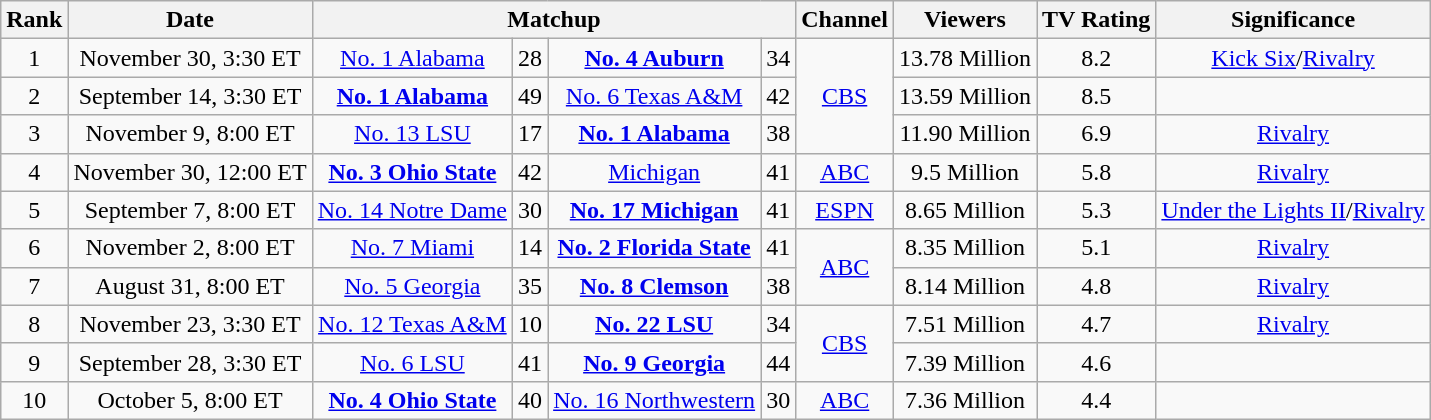<table class="wikitable" style="text-align:center;">
<tr>
<th>Rank</th>
<th>Date</th>
<th colspan=4>Matchup</th>
<th>Channel</th>
<th>Viewers</th>
<th>TV Rating </th>
<th>Significance</th>
</tr>
<tr>
<td>1</td>
<td>November 30, 3:30 ET</td>
<td><a href='#'>No. 1 Alabama</a></td>
<td>28</td>
<td><strong><a href='#'>No. 4 Auburn</a></strong></td>
<td>34</td>
<td rowspan=3><a href='#'>CBS</a></td>
<td>13.78 Million</td>
<td>8.2</td>
<td><a href='#'>Kick Six</a>/<a href='#'>Rivalry</a></td>
</tr>
<tr>
<td>2</td>
<td>September 14, 3:30 ET</td>
<td><strong><a href='#'>No. 1 Alabama</a></strong></td>
<td>49</td>
<td><a href='#'>No. 6 Texas A&M</a></td>
<td>42</td>
<td>13.59 Million</td>
<td>8.5</td>
<td></td>
</tr>
<tr>
<td>3</td>
<td>November 9, 8:00 ET</td>
<td><a href='#'>No. 13 LSU</a></td>
<td>17</td>
<td><strong><a href='#'>No. 1 Alabama</a></strong></td>
<td>38</td>
<td>11.90 Million</td>
<td>6.9</td>
<td><a href='#'>Rivalry</a></td>
</tr>
<tr>
<td>4</td>
<td>November 30, 12:00 ET</td>
<td><strong><a href='#'>No. 3 Ohio State</a></strong></td>
<td>42</td>
<td><a href='#'>Michigan</a></td>
<td>41</td>
<td><a href='#'>ABC</a></td>
<td>9.5 Million</td>
<td>5.8</td>
<td><a href='#'>Rivalry</a></td>
</tr>
<tr>
<td>5</td>
<td>September 7, 8:00 ET</td>
<td><a href='#'>No. 14 Notre Dame</a></td>
<td>30</td>
<td><strong><a href='#'>No. 17 Michigan</a></strong></td>
<td>41</td>
<td><a href='#'>ESPN</a></td>
<td>8.65 Million</td>
<td>5.3</td>
<td><a href='#'>Under the Lights II</a>/<a href='#'>Rivalry</a></td>
</tr>
<tr>
<td>6</td>
<td>November 2, 8:00 ET</td>
<td><a href='#'>No. 7 Miami</a></td>
<td>14</td>
<td><strong><a href='#'>No. 2 Florida State</a></strong></td>
<td>41</td>
<td rowspan=2><a href='#'>ABC</a></td>
<td>8.35 Million</td>
<td>5.1</td>
<td><a href='#'>Rivalry</a></td>
</tr>
<tr>
<td>7</td>
<td>August 31, 8:00 ET</td>
<td><a href='#'>No. 5 Georgia</a></td>
<td>35</td>
<td><strong><a href='#'>No. 8 Clemson</a></strong></td>
<td>38</td>
<td>8.14 Million</td>
<td>4.8</td>
<td><a href='#'>Rivalry</a></td>
</tr>
<tr>
<td>8</td>
<td>November 23, 3:30 ET</td>
<td><a href='#'>No. 12 Texas A&M</a></td>
<td>10</td>
<td><strong><a href='#'>No. 22 LSU</a></strong></td>
<td>34</td>
<td rowspan=2><a href='#'>CBS</a></td>
<td>7.51 Million</td>
<td>4.7</td>
<td><a href='#'>Rivalry</a></td>
</tr>
<tr>
<td>9</td>
<td>September 28, 3:30 ET</td>
<td><a href='#'>No. 6 LSU</a></td>
<td>41</td>
<td><strong><a href='#'>No. 9 Georgia</a></strong></td>
<td>44</td>
<td>7.39 Million</td>
<td>4.6</td>
<td></td>
</tr>
<tr>
<td>10</td>
<td>October 5, 8:00 ET</td>
<td><strong><a href='#'>No. 4 Ohio State</a></strong></td>
<td>40</td>
<td><a href='#'>No. 16 Northwestern</a></td>
<td>30</td>
<td><a href='#'>ABC</a></td>
<td>7.36 Million</td>
<td>4.4</td>
<td></td>
</tr>
</table>
